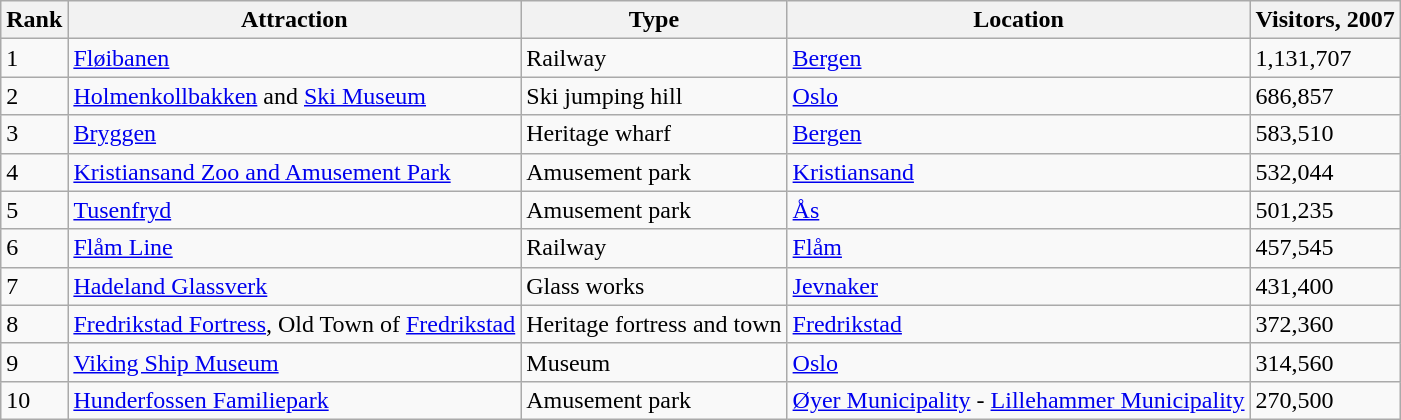<table class="wikitable">
<tr>
<th>Rank</th>
<th>Attraction</th>
<th>Type</th>
<th>Location</th>
<th>Visitors, 2007</th>
</tr>
<tr>
<td>1</td>
<td><a href='#'>Fløibanen</a></td>
<td>Railway</td>
<td><a href='#'>Bergen</a></td>
<td>1,131,707</td>
</tr>
<tr>
<td>2</td>
<td><a href='#'>Holmenkollbakken</a> and <a href='#'>Ski Museum</a></td>
<td>Ski jumping hill</td>
<td><a href='#'>Oslo</a></td>
<td>686,857</td>
</tr>
<tr>
<td>3</td>
<td><a href='#'>Bryggen</a></td>
<td>Heritage wharf</td>
<td><a href='#'>Bergen</a></td>
<td>583,510</td>
</tr>
<tr>
<td>4</td>
<td><a href='#'>Kristiansand Zoo and Amusement Park</a></td>
<td>Amusement park</td>
<td><a href='#'>Kristiansand</a></td>
<td>532,044</td>
</tr>
<tr>
<td>5</td>
<td><a href='#'>Tusenfryd</a></td>
<td>Amusement park</td>
<td><a href='#'>Ås</a></td>
<td>501,235</td>
</tr>
<tr>
<td>6</td>
<td><a href='#'>Flåm Line</a></td>
<td>Railway</td>
<td><a href='#'>Flåm</a></td>
<td>457,545</td>
</tr>
<tr>
<td>7</td>
<td><a href='#'>Hadeland Glassverk</a></td>
<td>Glass works</td>
<td><a href='#'>Jevnaker</a></td>
<td>431,400</td>
</tr>
<tr>
<td>8</td>
<td><a href='#'>Fredrikstad Fortress</a>, Old Town of <a href='#'>Fredrikstad</a></td>
<td>Heritage fortress and town</td>
<td><a href='#'>Fredrikstad</a></td>
<td>372,360</td>
</tr>
<tr>
<td>9</td>
<td><a href='#'>Viking Ship Museum</a></td>
<td>Museum</td>
<td><a href='#'>Oslo</a></td>
<td>314,560</td>
</tr>
<tr>
<td>10</td>
<td><a href='#'>Hunderfossen Familiepark</a></td>
<td>Amusement park</td>
<td><a href='#'>Øyer Municipality</a> - <a href='#'>Lillehammer Municipality</a></td>
<td>270,500</td>
</tr>
</table>
